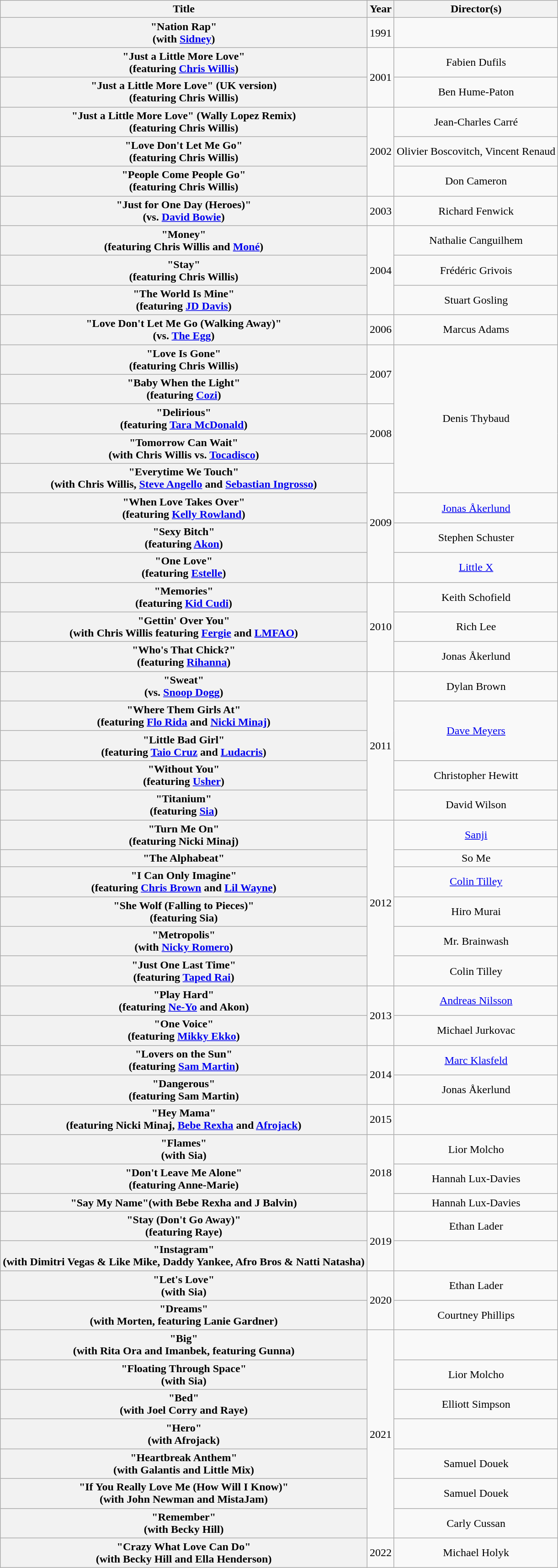<table class="wikitable plainrowheaders" style="text-align:center;">
<tr>
<th scope="col">Title</th>
<th scope="col" style="width:1em;">Year</th>
<th scope="col">Director(s)</th>
</tr>
<tr>
<th scope="row">"Nation Rap" <br><span>(with <a href='#'>Sidney</a>)</span></th>
<td>1991</td>
<td></td>
</tr>
<tr>
<th scope="row">"Just a Little More Love" <br><span>(featuring <a href='#'>Chris Willis</a>)</span></th>
<td rowspan="2">2001</td>
<td>Fabien Dufils</td>
</tr>
<tr>
<th scope="row">"Just a Little More Love" (UK version) <br><span>(featuring Chris Willis)</span></th>
<td>Ben Hume-Paton</td>
</tr>
<tr>
<th scope="row">"Just a Little More Love" (Wally Lopez Remix) <br><span>(featuring Chris Willis)</span></th>
<td rowspan="3">2002</td>
<td>Jean-Charles Carré</td>
</tr>
<tr>
<th scope="row">"Love Don't Let Me Go" <br><span>(featuring Chris Willis)</span></th>
<td>Olivier Boscovitch, Vincent Renaud</td>
</tr>
<tr>
<th scope="row">"People Come People Go" <br><span>(featuring Chris Willis)</span></th>
<td>Don Cameron</td>
</tr>
<tr>
<th scope="row">"Just for One Day (Heroes)" <br><span>(vs. <a href='#'>David Bowie</a>)</span></th>
<td>2003</td>
<td>Richard Fenwick</td>
</tr>
<tr>
<th scope="row">"Money" <br><span>(featuring Chris Willis and <a href='#'>Moné</a>)</span></th>
<td rowspan="3">2004</td>
<td>Nathalie Canguilhem</td>
</tr>
<tr>
<th scope="row">"Stay" <br><span>(featuring Chris Willis)</span></th>
<td>Frédéric Grivois</td>
</tr>
<tr>
<th scope="row">"The World Is Mine" <br><span>(featuring <a href='#'>JD Davis</a>)</span></th>
<td>Stuart Gosling</td>
</tr>
<tr>
<th scope="row">"Love Don't Let Me Go (Walking Away)" <br><span>(vs. <a href='#'>The Egg</a>)</span></th>
<td>2006</td>
<td>Marcus Adams</td>
</tr>
<tr>
<th scope="row">"Love Is Gone" <br><span>(featuring Chris Willis)</span></th>
<td rowspan="2">2007</td>
<td rowspan="5">Denis Thybaud</td>
</tr>
<tr>
<th scope="row">"Baby When the Light" <br><span>(featuring <a href='#'>Cozi</a>)</span></th>
</tr>
<tr>
<th scope="row">"Delirious" <br><span>(featuring <a href='#'>Tara McDonald</a>)</span></th>
<td rowspan="2">2008</td>
</tr>
<tr>
<th scope="row">"Tomorrow Can Wait" <br><span>(with Chris Willis vs. <a href='#'>Tocadisco</a>)</span></th>
</tr>
<tr>
<th scope="row">"Everytime We Touch" <br><span>(with Chris Willis, <a href='#'>Steve Angello</a> and <a href='#'>Sebastian Ingrosso</a>)</span></th>
<td rowspan="4">2009</td>
</tr>
<tr>
<th scope="row">"When Love Takes Over" <br><span>(featuring <a href='#'>Kelly Rowland</a>)</span></th>
<td><a href='#'>Jonas Åkerlund</a></td>
</tr>
<tr>
<th scope="row">"Sexy Bitch" <br><span>(featuring <a href='#'>Akon</a>)</span></th>
<td>Stephen Schuster</td>
</tr>
<tr>
<th scope="row">"One Love" <br><span>(featuring <a href='#'>Estelle</a>)</span></th>
<td><a href='#'>Little X</a></td>
</tr>
<tr>
<th scope="row">"Memories" <br><span>(featuring <a href='#'>Kid Cudi</a>)</span></th>
<td rowspan="3">2010</td>
<td>Keith Schofield</td>
</tr>
<tr>
<th scope="row">"Gettin' Over You" <br><span>(with Chris Willis featuring <a href='#'>Fergie</a> and <a href='#'>LMFAO</a>)</span></th>
<td>Rich Lee</td>
</tr>
<tr>
<th scope="row">"Who's That Chick?" <br><span>(featuring <a href='#'>Rihanna</a>)</span></th>
<td>Jonas Åkerlund</td>
</tr>
<tr>
<th scope="row">"Sweat" <br><span>(vs. <a href='#'>Snoop Dogg</a>)</span></th>
<td rowspan="5">2011</td>
<td>Dylan Brown</td>
</tr>
<tr>
<th scope="row">"Where Them Girls At" <br><span>(featuring <a href='#'>Flo Rida</a> and <a href='#'>Nicki Minaj</a>)</span></th>
<td rowspan="2"><a href='#'>Dave Meyers</a></td>
</tr>
<tr>
<th scope="row">"Little Bad Girl" <br><span>(featuring <a href='#'>Taio Cruz</a> and <a href='#'>Ludacris</a>)</span></th>
</tr>
<tr>
<th scope="row">"Without You" <br><span>(featuring <a href='#'>Usher</a>)</span></th>
<td>Christopher Hewitt</td>
</tr>
<tr>
<th scope="row">"Titanium" <br><span>(featuring <a href='#'>Sia</a>)</span></th>
<td>David Wilson</td>
</tr>
<tr>
<th scope="row">"Turn Me On" <br><span>(featuring Nicki Minaj)</span></th>
<td rowspan="6">2012</td>
<td><a href='#'>Sanji</a></td>
</tr>
<tr>
<th scope="row">"The Alphabeat"</th>
<td>So Me</td>
</tr>
<tr>
<th scope="row">"I Can Only Imagine" <br><span>(featuring <a href='#'>Chris Brown</a> and <a href='#'>Lil Wayne</a>)</span></th>
<td><a href='#'>Colin Tilley</a></td>
</tr>
<tr>
<th scope="row">"She Wolf (Falling to Pieces)" <br><span>(featuring Sia)</span></th>
<td>Hiro Murai</td>
</tr>
<tr>
<th scope="row">"Metropolis" <br><span>(with <a href='#'>Nicky Romero</a>)</span></th>
<td>Mr. Brainwash</td>
</tr>
<tr>
<th scope="row">"Just One Last Time" <br><span>(featuring <a href='#'>Taped Rai</a>)</span></th>
<td>Colin Tilley</td>
</tr>
<tr>
<th scope="row">"Play Hard" <br><span>(featuring <a href='#'>Ne-Yo</a> and Akon)</span></th>
<td rowspan="2">2013</td>
<td><a href='#'>Andreas Nilsson</a></td>
</tr>
<tr>
<th scope="row">"One Voice" <br><span>(featuring <a href='#'>Mikky Ekko</a>)</span></th>
<td>Michael Jurkovac</td>
</tr>
<tr>
<th scope="row">"Lovers on the Sun" <br><span>(featuring <a href='#'>Sam Martin</a>)</span></th>
<td rowspan="2">2014</td>
<td><a href='#'>Marc Klasfeld</a></td>
</tr>
<tr>
<th scope="row">"Dangerous" <br><span>(featuring Sam Martin)</span></th>
<td>Jonas Åkerlund</td>
</tr>
<tr>
<th scope="row">"Hey Mama" <br><span>(featuring Nicki Minaj, <a href='#'>Bebe Rexha</a> and <a href='#'>Afrojack</a>)</span></th>
<td>2015</td>
<td></td>
</tr>
<tr>
<th scope="row">"Flames" <br><span>(with Sia)</span></th>
<td rowspan="3">2018</td>
<td>Lior Molcho</td>
</tr>
<tr>
<th scope="row">"Don't Leave Me Alone" <br><span>(featuring Anne-Marie)</span></th>
<td>Hannah Lux-Davies</td>
</tr>
<tr>
<th scope="row">"Say My Name"<span>(with Bebe Rexha and J Balvin)</span></th>
<td>Hannah Lux-Davies</td>
</tr>
<tr>
<th scope="row">"Stay (Don't Go Away)" <br><span>(featuring Raye)</span></th>
<td rowspan="2">2019</td>
<td>Ethan Lader</td>
</tr>
<tr>
<th scope="row">"Instagram" <br><span>(with Dimitri Vegas & Like Mike, Daddy Yankee, Afro Bros & Natti Natasha)</span></th>
<td></td>
</tr>
<tr>
<th scope="row">"Let's Love" <br><span>(with Sia)</span></th>
<td rowspan="2">2020</td>
<td>Ethan Lader</td>
</tr>
<tr>
<th scope="row">"Dreams" <br><span>(with Morten, featuring Lanie Gardner)</span></th>
<td>Courtney Phillips</td>
</tr>
<tr>
<th scope="row">"Big" <br><span>(with Rita Ora and Imanbek, featuring Gunna)</span></th>
<td rowspan="7">2021</td>
<td></td>
</tr>
<tr>
<th scope="row">"Floating Through Space" <br><span>(with Sia)</span></th>
<td>Lior Molcho</td>
</tr>
<tr>
<th scope="row">"Bed"<br><span>(with Joel Corry and Raye)</span></th>
<td>Elliott Simpson</td>
</tr>
<tr>
<th scope="row">"Hero"<br><span>(with Afrojack)</span></th>
<td></td>
</tr>
<tr>
<th scope="row">"Heartbreak Anthem"<br><span>(with Galantis and Little Mix)</span></th>
<td>Samuel Douek</td>
</tr>
<tr>
<th scope="row">"If You Really Love Me (How Will I Know)"<br><span>(with John Newman and MistaJam)</span></th>
<td>Samuel Douek</td>
</tr>
<tr>
<th scope="row">"Remember"<br><span>(with Becky Hill)</span></th>
<td>Carly Cussan</td>
</tr>
<tr>
<th scope="row">"Crazy What Love Can Do" <br><span>(with Becky Hill and Ella Henderson)</span></th>
<td rowspan="1">2022</td>
<td>Michael Holyk</td>
</tr>
</table>
